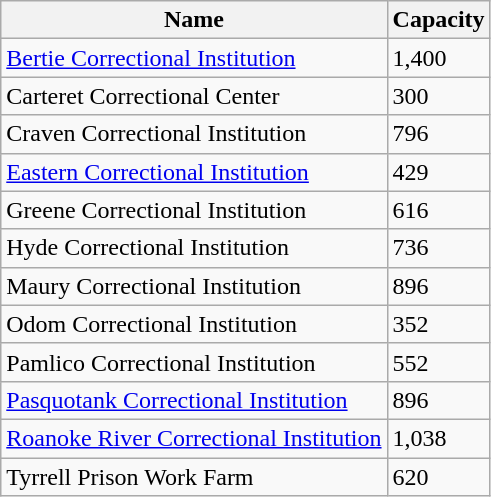<table class="wikitable sortable">
<tr>
<th>Name</th>
<th>Capacity</th>
</tr>
<tr>
<td><a href='#'>Bertie Correctional Institution</a></td>
<td>1,400</td>
</tr>
<tr>
<td>Carteret Correctional Center</td>
<td>300</td>
</tr>
<tr>
<td>Craven Correctional Institution</td>
<td>796</td>
</tr>
<tr>
<td><a href='#'>Eastern Correctional Institution</a></td>
<td>429</td>
</tr>
<tr>
<td>Greene Correctional Institution</td>
<td>616</td>
</tr>
<tr>
<td>Hyde Correctional Institution</td>
<td>736</td>
</tr>
<tr>
<td>Maury Correctional Institution</td>
<td>896</td>
</tr>
<tr>
<td>Odom Correctional Institution</td>
<td>352</td>
</tr>
<tr>
<td>Pamlico Correctional Institution</td>
<td>552</td>
</tr>
<tr>
<td><a href='#'>Pasquotank Correctional Institution</a></td>
<td>896</td>
</tr>
<tr>
<td><a href='#'>Roanoke River Correctional Institution</a></td>
<td>1,038</td>
</tr>
<tr>
<td>Tyrrell Prison Work Farm</td>
<td>620</td>
</tr>
</table>
